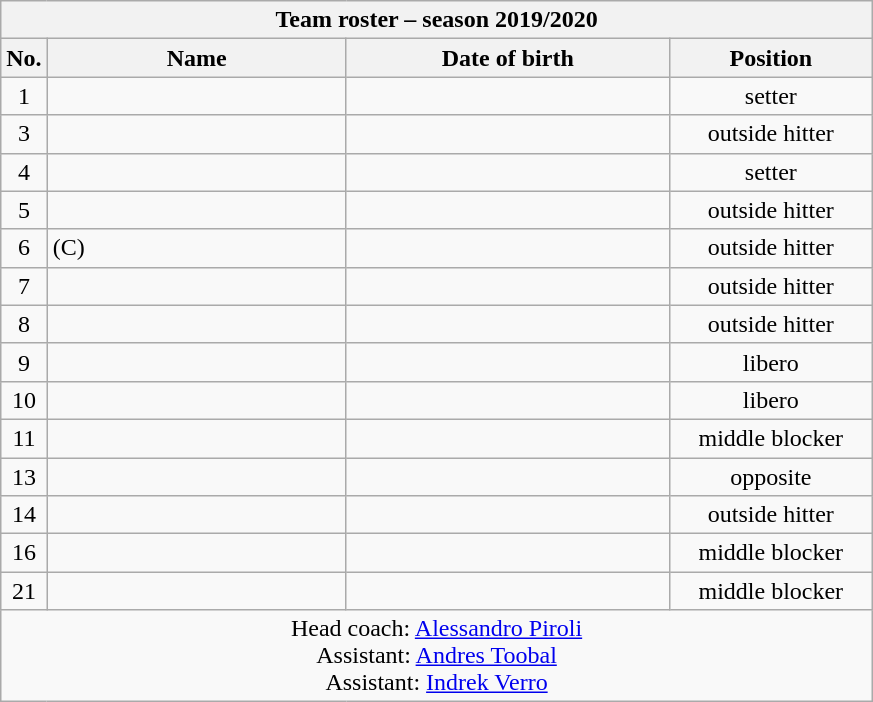<table class="wikitable collapsible collapsed sortable" style="font-size:100%; text-align:center;">
<tr>
<th colspan=6>Team roster – season 2019/2020</th>
</tr>
<tr>
<th>No.</th>
<th style="width:12em">Name</th>
<th style="width:13em">Date of birth</th>
<th style="width:8em">Position</th>
</tr>
<tr>
<td>1</td>
<td align=left> </td>
<td align=right></td>
<td>setter</td>
</tr>
<tr>
<td>3</td>
<td align=left> </td>
<td align=right></td>
<td>outside hitter</td>
</tr>
<tr>
<td>4</td>
<td align=left> </td>
<td align=right></td>
<td>setter</td>
</tr>
<tr>
<td>5</td>
<td align=left> </td>
<td align=right></td>
<td>outside hitter</td>
</tr>
<tr>
<td>6</td>
<td align=left>  (C)</td>
<td align=right></td>
<td>outside hitter</td>
</tr>
<tr>
<td>7</td>
<td align=left> </td>
<td align=right></td>
<td>outside hitter</td>
</tr>
<tr>
<td>8</td>
<td align=left> </td>
<td align=right></td>
<td>outside hitter</td>
</tr>
<tr>
<td>9</td>
<td align=left> </td>
<td align=right></td>
<td>libero</td>
</tr>
<tr>
<td>10</td>
<td align=left> </td>
<td align=right></td>
<td>libero</td>
</tr>
<tr>
<td>11</td>
<td align=left> </td>
<td align=right></td>
<td>middle blocker</td>
</tr>
<tr>
<td>13</td>
<td align=left> </td>
<td align=right></td>
<td>opposite</td>
</tr>
<tr>
<td>14</td>
<td align=left> </td>
<td align=right></td>
<td>outside hitter</td>
</tr>
<tr>
<td>16</td>
<td align=left> </td>
<td align=right></td>
<td>middle blocker</td>
</tr>
<tr>
<td>21</td>
<td align=left> </td>
<td align=right></td>
<td>middle blocker</td>
</tr>
<tr>
<td colspan=4>Head coach:   <a href='#'>Alessandro Piroli</a><br>Assistant:  <a href='#'>Andres Toobal</a><br>Assistant:  <a href='#'>Indrek Verro</a></td>
</tr>
</table>
